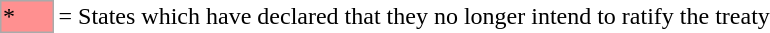<table>
<tr>
<td style="background:#FF9090; border:1px solid #aaa; width:2em;">*</td>
<td>= States which have declared that they no longer intend to ratify the treaty</td>
</tr>
</table>
